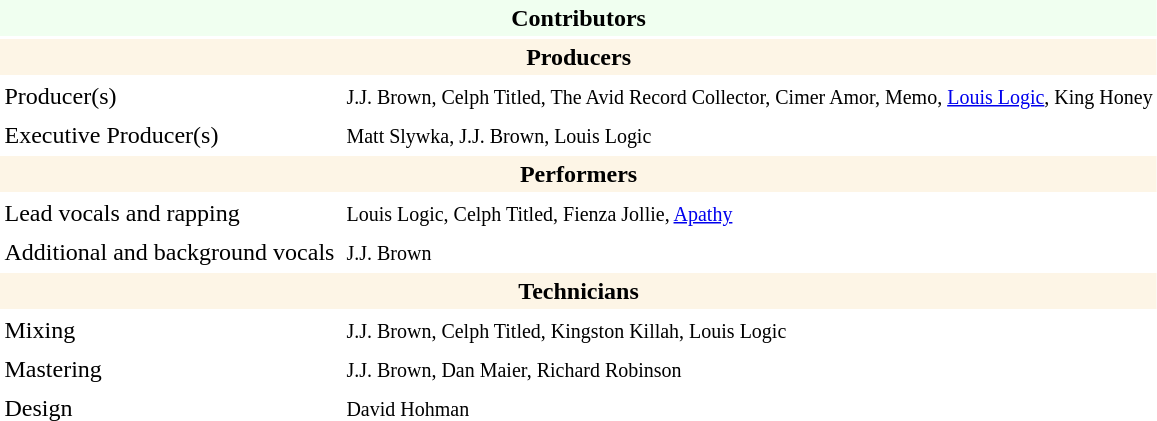<table cellpadding="3" solid;">
<tr>
<td style="text-align:center; background:honeydew;" colspan="2"><strong>Contributors</strong></td>
</tr>
<tr>
<th style="text-align:center; background:oldlace;" colspan="2"><strong>Producers</strong></th>
</tr>
<tr>
<td>Producer(s)</td>
<td><small>J.J. Brown, Celph Titled, The Avid Record Collector, Cimer Amor, Memo, <a href='#'>Louis Logic</a>, King Honey</small></td>
</tr>
<tr>
<td>Executive Producer(s)</td>
<td><small>Matt Slywka, J.J. Brown, Louis Logic</small></td>
</tr>
<tr>
<th style="text-align:center; background:oldlace;" colspan="2"><strong>Performers</strong></th>
</tr>
<tr>
<td>Lead vocals and rapping</td>
<td><small>Louis Logic, Celph Titled, Fienza Jollie, <a href='#'>Apathy</a></small></td>
</tr>
<tr>
<td>Additional and background vocals</td>
<td><small>J.J. Brown</small></td>
</tr>
<tr>
<th style="text-align:center; background:oldlace;" colspan="2"><strong>Technicians</strong></th>
</tr>
<tr>
<td>Mixing</td>
<td><small>J.J. Brown, Celph Titled, Kingston Killah, Louis Logic</small></td>
</tr>
<tr>
<td>Mastering</td>
<td><small>J.J. Brown, Dan Maier, Richard Robinson</small></td>
</tr>
<tr>
<td>Design</td>
<td><small>David Hohman</small></td>
</tr>
</table>
